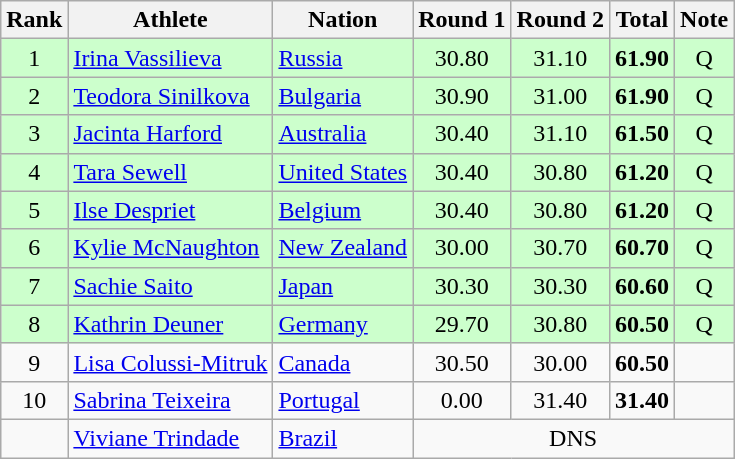<table class="wikitable sortable" style="text-align:center">
<tr>
<th>Rank</th>
<th>Athlete</th>
<th>Nation</th>
<th>Round 1</th>
<th>Round 2</th>
<th>Total</th>
<th>Note</th>
</tr>
<tr bgcolor=ccffcc>
<td>1</td>
<td align=left><a href='#'>Irina Vassilieva</a></td>
<td align=left> <a href='#'>Russia</a></td>
<td>30.80</td>
<td>31.10</td>
<td><strong>61.90</strong></td>
<td>Q</td>
</tr>
<tr bgcolor=ccffcc>
<td>2</td>
<td align=left><a href='#'>Teodora Sinilkova</a></td>
<td align=left> <a href='#'>Bulgaria</a></td>
<td>30.90</td>
<td>31.00</td>
<td><strong>61.90</strong></td>
<td>Q</td>
</tr>
<tr bgcolor=ccffcc>
<td>3</td>
<td align=left><a href='#'>Jacinta Harford</a></td>
<td align=left> <a href='#'>Australia</a></td>
<td>30.40</td>
<td>31.10</td>
<td><strong>61.50</strong></td>
<td>Q</td>
</tr>
<tr bgcolor=ccffcc>
<td>4</td>
<td align=left><a href='#'>Tara Sewell</a></td>
<td align=left> <a href='#'>United States</a></td>
<td>30.40</td>
<td>30.80</td>
<td><strong>61.20</strong></td>
<td>Q</td>
</tr>
<tr bgcolor=ccffcc>
<td>5</td>
<td align=left><a href='#'>Ilse Despriet</a></td>
<td align=left> <a href='#'>Belgium</a></td>
<td>30.40</td>
<td>30.80</td>
<td><strong>61.20</strong></td>
<td>Q</td>
</tr>
<tr bgcolor=ccffcc>
<td>6</td>
<td align=left><a href='#'>Kylie McNaughton</a></td>
<td align=left> <a href='#'>New Zealand</a></td>
<td>30.00</td>
<td>30.70</td>
<td><strong>60.70</strong></td>
<td>Q</td>
</tr>
<tr bgcolor=ccffcc>
<td>7</td>
<td align=left><a href='#'>Sachie Saito</a></td>
<td align=left> <a href='#'>Japan</a></td>
<td>30.30</td>
<td>30.30</td>
<td><strong>60.60</strong></td>
<td>Q</td>
</tr>
<tr bgcolor=ccffcc>
<td>8</td>
<td align=left><a href='#'>Kathrin Deuner</a></td>
<td align=left> <a href='#'>Germany</a></td>
<td>29.70</td>
<td>30.80</td>
<td><strong>60.50</strong></td>
<td>Q</td>
</tr>
<tr>
<td>9</td>
<td align=left><a href='#'>Lisa Colussi-Mitruk</a></td>
<td align=left> <a href='#'>Canada</a></td>
<td>30.50</td>
<td>30.00</td>
<td><strong>60.50</strong></td>
<td></td>
</tr>
<tr>
<td>10</td>
<td align=left><a href='#'>Sabrina Teixeira</a></td>
<td align=left> <a href='#'>Portugal</a></td>
<td>0.00</td>
<td>31.40</td>
<td><strong>31.40</strong></td>
<td></td>
</tr>
<tr>
<td></td>
<td align=left><a href='#'>Viviane Trindade</a></td>
<td align=left> <a href='#'>Brazil</a></td>
<td colspan=5>DNS</td>
</tr>
</table>
